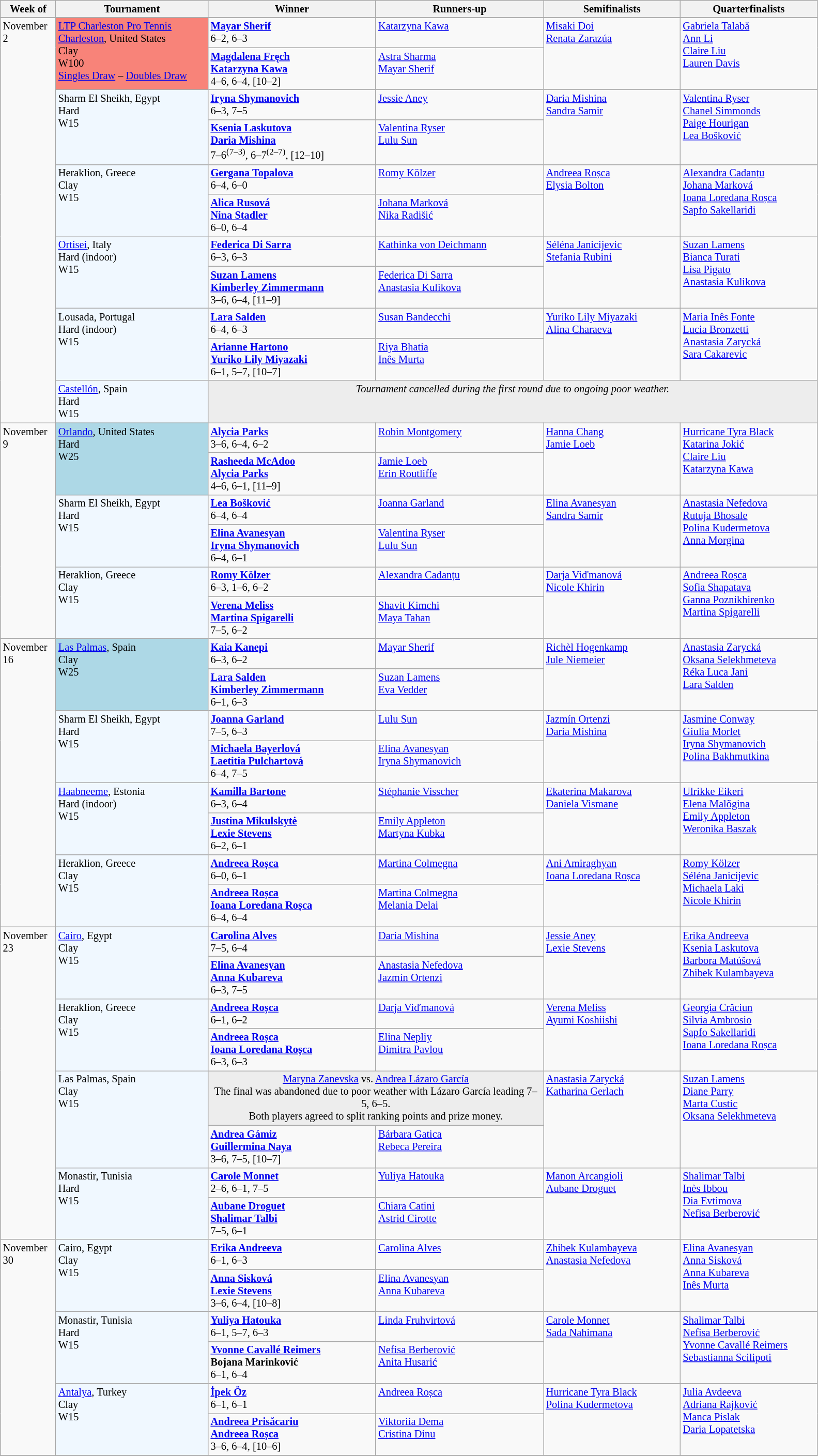<table class="wikitable" style="font-size:85%;">
<tr>
<th width="65">Week of</th>
<th style="width:190px;">Tournament</th>
<th style="width:210px;">Winner</th>
<th style="width:210px;">Runners-up</th>
<th style="width:170px;">Semifinalists</th>
<th style="width:170px;">Quarterfinalists</th>
</tr>
<tr style="vertical-align:top">
</tr>
<tr style="vertical-align:top">
<td rowspan=11>November 2</td>
<td rowspan="2" style="background:#f88379;"><a href='#'>LTP Charleston Pro Tennis</a> <br> <a href='#'>Charleston</a>, United States <br> Clay <br> W100 <br> <a href='#'>Singles Draw</a> – <a href='#'>Doubles Draw</a></td>
<td><strong> <a href='#'>Mayar Sherif</a></strong> <br> 6–2, 6–3</td>
<td> <a href='#'>Katarzyna Kawa</a></td>
<td rowspan=2> <a href='#'>Misaki Doi</a> <br>  <a href='#'>Renata Zarazúa</a></td>
<td rowspan=2> <a href='#'>Gabriela Talabă</a> <br>  <a href='#'>Ann Li</a> <br>  <a href='#'>Claire Liu</a> <br>  <a href='#'>Lauren Davis</a></td>
</tr>
<tr style="vertical-align:top">
<td><strong> <a href='#'>Magdalena Fręch</a> <br>  <a href='#'>Katarzyna Kawa</a></strong> <br> 4–6, 6–4, [10–2]</td>
<td> <a href='#'>Astra Sharma</a> <br>  <a href='#'>Mayar Sherif</a></td>
</tr>
<tr style="vertical-align:top">
<td rowspan="2" style="background:#f0f8ff;">Sharm El Sheikh, Egypt <br> Hard <br> W15 <br> </td>
<td><strong> <a href='#'>Iryna Shymanovich</a></strong> <br> 6–3, 7–5</td>
<td> <a href='#'>Jessie Aney</a></td>
<td rowspan=2> <a href='#'>Daria Mishina</a> <br>  <a href='#'>Sandra Samir</a></td>
<td rowspan=2> <a href='#'>Valentina Ryser</a> <br>  <a href='#'>Chanel Simmonds</a> <br>  <a href='#'>Paige Hourigan</a> <br>  <a href='#'>Lea Bošković</a></td>
</tr>
<tr style="vertical-align:top">
<td><strong> <a href='#'>Ksenia Laskutova</a> <br>  <a href='#'>Daria Mishina</a></strong> <br> 7–6<sup>(7–3)</sup>, 6–7<sup>(2–7)</sup>, [12–10]</td>
<td> <a href='#'>Valentina Ryser</a> <br>  <a href='#'>Lulu Sun</a></td>
</tr>
<tr style="vertical-align:top">
<td rowspan="2" style="background:#f0f8ff;">Heraklion, Greece <br> Clay <br> W15 <br> </td>
<td><strong> <a href='#'>Gergana Topalova</a></strong> <br> 6–4, 6–0</td>
<td> <a href='#'>Romy Kölzer</a></td>
<td rowspan=2> <a href='#'>Andreea Roșca</a> <br>  <a href='#'>Elysia Bolton</a></td>
<td rowspan=2> <a href='#'>Alexandra Cadanțu</a> <br>  <a href='#'>Johana Marková</a> <br>  <a href='#'>Ioana Loredana Roșca</a> <br>  <a href='#'>Sapfo Sakellaridi</a></td>
</tr>
<tr style="vertical-align:top">
<td> <strong><a href='#'>Alica Rusová</a></strong> <br>  <strong><a href='#'>Nina Stadler</a></strong> <br> 6–0, 6–4</td>
<td> <a href='#'>Johana Marková</a> <br>  <a href='#'>Nika Radišić</a></td>
</tr>
<tr style="vertical-align:top">
<td rowspan="2" style="background:#f0f8ff;"><a href='#'>Ortisei</a>, Italy <br> Hard (indoor) <br> W15 <br> </td>
<td> <strong><a href='#'>Federica Di Sarra</a></strong> <br> 6–3, 6–3</td>
<td> <a href='#'>Kathinka von Deichmann</a></td>
<td rowspan=2> <a href='#'>Séléna Janicijevic</a> <br>  <a href='#'>Stefania Rubini</a></td>
<td rowspan=2> <a href='#'>Suzan Lamens</a> <br>  <a href='#'>Bianca Turati</a> <br>  <a href='#'>Lisa Pigato</a> <br>  <a href='#'>Anastasia Kulikova</a></td>
</tr>
<tr style="vertical-align:top">
<td> <strong><a href='#'>Suzan Lamens</a> <br>  <a href='#'>Kimberley Zimmermann</a></strong> <br> 3–6, 6–4, [11–9]</td>
<td> <a href='#'>Federica Di Sarra</a> <br>  <a href='#'>Anastasia Kulikova</a></td>
</tr>
<tr style="vertical-align:top">
<td rowspan="2" style="background:#f0f8ff;">Lousada, Portugal <br> Hard (indoor) <br> W15 <br> </td>
<td><strong> <a href='#'>Lara Salden</a></strong> <br> 6–4, 6–3</td>
<td> <a href='#'>Susan Bandecchi</a></td>
<td rowspan=2> <a href='#'>Yuriko Lily Miyazaki</a> <br>  <a href='#'>Alina Charaeva</a></td>
<td rowspan=2> <a href='#'>Maria Inês Fonte</a> <br>  <a href='#'>Lucia Bronzetti</a> <br>  <a href='#'>Anastasia Zarycká</a> <br>  <a href='#'>Sara Cakarevic</a></td>
</tr>
<tr style="vertical-align:top">
<td><strong> <a href='#'>Arianne Hartono</a> <br>  <a href='#'>Yuriko Lily Miyazaki</a></strong> <br> 6–1, 5–7, [10–7]</td>
<td> <a href='#'>Riya Bhatia</a> <br>  <a href='#'>Inês Murta</a></td>
</tr>
<tr style="vertical-align:top">
<td rowspan="1" style="background:#f0f8ff;"><a href='#'>Castellón</a>, Spain <br> Hard <br> W15 <br> </td>
<td colspan=4 rowspan=1 style="text-align:center; background:#ededed;"><em>Tournament cancelled during the first round due to ongoing poor weather.</em></td>
</tr>
<tr style="vertical-align:top">
<td rowspan=6>November 9</td>
<td rowspan="2" style="background:lightblue;"><a href='#'>Orlando</a>, United States <br> Hard <br> W25 <br> </td>
<td><strong> <a href='#'>Alycia Parks</a></strong> <br> 3–6, 6–4, 6–2</td>
<td> <a href='#'>Robin Montgomery</a></td>
<td rowspan=2> <a href='#'>Hanna Chang</a> <br>  <a href='#'>Jamie Loeb</a></td>
<td rowspan=2> <a href='#'>Hurricane Tyra Black</a> <br>  <a href='#'>Katarina Jokić</a> <br>  <a href='#'>Claire Liu</a> <br>  <a href='#'>Katarzyna Kawa</a></td>
</tr>
<tr style="vertical-align:top">
<td><strong> <a href='#'>Rasheeda McAdoo</a> <br>  <a href='#'>Alycia Parks</a></strong> <br> 4–6, 6–1, [11–9]</td>
<td> <a href='#'>Jamie Loeb</a> <br>  <a href='#'>Erin Routliffe</a></td>
</tr>
<tr style="vertical-align:top">
<td rowspan="2" style="background:#f0f8ff;">Sharm El Sheikh, Egypt <br> Hard <br> W15 <br> </td>
<td><strong> <a href='#'>Lea Bošković</a></strong> <br> 6–4, 6–4</td>
<td> <a href='#'>Joanna Garland</a></td>
<td rowspan=2> <a href='#'>Elina Avanesyan</a> <br>  <a href='#'>Sandra Samir</a></td>
<td rowspan=2> <a href='#'>Anastasia Nefedova</a> <br>  <a href='#'>Rutuja Bhosale</a> <br>  <a href='#'>Polina Kudermetova</a> <br>  <a href='#'>Anna Morgina</a></td>
</tr>
<tr style="vertical-align:top">
<td><strong> <a href='#'>Elina Avanesyan</a> <br>  <a href='#'>Iryna Shymanovich</a></strong> <br> 6–4, 6–1</td>
<td> <a href='#'>Valentina Ryser</a> <br>  <a href='#'>Lulu Sun</a></td>
</tr>
<tr style="vertical-align:top">
<td rowspan="2" style="background:#f0f8ff;">Heraklion, Greece <br> Clay <br> W15 <br> </td>
<td><strong> <a href='#'>Romy Kölzer</a></strong> <br> 6–3, 1–6, 6–2</td>
<td> <a href='#'>Alexandra Cadanțu</a></td>
<td rowspan=2> <a href='#'>Darja Viďmanová</a> <br>  <a href='#'>Nicole Khirin</a></td>
<td rowspan=2> <a href='#'>Andreea Roșca</a> <br>  <a href='#'>Sofia Shapatava</a> <br>  <a href='#'>Ganna Poznikhirenko</a> <br>  <a href='#'>Martina Spigarelli</a></td>
</tr>
<tr style="vertical-align:top">
<td> <strong><a href='#'>Verena Meliss</a></strong> <br>  <strong><a href='#'>Martina Spigarelli</a></strong> <br> 7–5, 6–2</td>
<td> <a href='#'>Shavit Kimchi</a> <br>  <a href='#'>Maya Tahan</a></td>
</tr>
<tr style="vertical-align:top">
<td rowspan=8>November 16</td>
<td rowspan="2" style="background:lightblue;"><a href='#'>Las Palmas</a>, Spain <br> Clay <br> W25 <br>  </td>
<td><strong> <a href='#'>Kaia Kanepi</a></strong> <br> 6–3, 6–2</td>
<td> <a href='#'>Mayar Sherif</a></td>
<td rowspan=2> <a href='#'>Richèl Hogenkamp</a> <br>  <a href='#'>Jule Niemeier</a></td>
<td rowspan=2> <a href='#'>Anastasia Zarycká</a> <br>  <a href='#'>Oksana Selekhmeteva</a> <br>  <a href='#'>Réka Luca Jani</a> <br>  <a href='#'>Lara Salden</a></td>
</tr>
<tr style="vertical-align:top">
<td><strong> <a href='#'>Lara Salden</a> <br>  <a href='#'>Kimberley Zimmermann</a></strong> <br> 6–1, 6–3</td>
<td> <a href='#'>Suzan Lamens</a> <br>  <a href='#'>Eva Vedder</a></td>
</tr>
<tr style="vertical-align:top">
<td rowspan="2" style="background:#f0f8ff;">Sharm El Sheikh, Egypt <br> Hard <br> W15 <br> </td>
<td><strong> <a href='#'>Joanna Garland</a></strong> <br> 7–5, 6–3</td>
<td> <a href='#'>Lulu Sun</a></td>
<td rowspan=2> <a href='#'>Jazmín Ortenzi</a> <br>  <a href='#'>Daria Mishina</a></td>
<td rowspan=2> <a href='#'>Jasmine Conway</a> <br>  <a href='#'>Giulia Morlet</a> <br>  <a href='#'>Iryna Shymanovich</a> <br>  <a href='#'>Polina Bakhmutkina</a></td>
</tr>
<tr style="vertical-align:top">
<td><strong> <a href='#'>Michaela Bayerlová</a> <br>  <a href='#'>Laetitia Pulchartová</a></strong> <br> 6–4, 7–5</td>
<td> <a href='#'>Elina Avanesyan</a> <br>  <a href='#'>Iryna Shymanovich</a></td>
</tr>
<tr style="vertical-align:top">
<td rowspan="2" style="background:#f0f8ff;"><a href='#'>Haabneeme</a>, Estonia <br> Hard (indoor) <br> W15 <br> </td>
<td><strong> <a href='#'>Kamilla Bartone</a></strong> <br> 6–3, 6–4</td>
<td> <a href='#'>Stéphanie Visscher</a></td>
<td rowspan=2> <a href='#'>Ekaterina Makarova</a> <br>  <a href='#'>Daniela Vismane</a></td>
<td rowspan=2> <a href='#'>Ulrikke Eikeri</a> <br>  <a href='#'>Elena Malõgina</a> <br>  <a href='#'>Emily Appleton</a> <br>  <a href='#'>Weronika Baszak</a></td>
</tr>
<tr style="vertical-align:top">
<td><strong> <a href='#'>Justina Mikulskytė</a> <br>  <a href='#'>Lexie Stevens</a></strong> <br> 6–2, 6–1</td>
<td> <a href='#'>Emily Appleton</a> <br>  <a href='#'>Martyna Kubka</a></td>
</tr>
<tr style="vertical-align:top">
<td rowspan="2" style="background:#f0f8ff;">Heraklion, Greece <br> Clay <br> W15 <br> </td>
<td><strong> <a href='#'>Andreea Roșca</a></strong> <br> 6–0, 6–1</td>
<td> <a href='#'>Martina Colmegna</a></td>
<td rowspan=2> <a href='#'>Ani Amiraghyan</a> <br>  <a href='#'>Ioana Loredana Roșca</a></td>
<td rowspan=2> <a href='#'>Romy Kölzer</a> <br>  <a href='#'>Séléna Janicijevic</a> <br>  <a href='#'>Michaela Laki</a> <br>  <a href='#'>Nicole Khirin</a></td>
</tr>
<tr style="vertical-align:top">
<td><strong> <a href='#'>Andreea Roșca</a> <br>  <a href='#'>Ioana Loredana Roșca</a></strong> <br> 6–4, 6–4</td>
<td> <a href='#'>Martina Colmegna</a> <br>  <a href='#'>Melania Delai</a></td>
</tr>
<tr style="vertical-align:top">
<td rowspan=8>November 23</td>
<td rowspan="2" style="background:#f0f8ff;"><a href='#'>Cairo</a>, Egypt <br> Clay <br> W15 <br> </td>
<td><strong> <a href='#'>Carolina Alves</a></strong> <br> 7–5, 6–4</td>
<td> <a href='#'>Daria Mishina</a></td>
<td rowspan=2> <a href='#'>Jessie Aney</a> <br>  <a href='#'>Lexie Stevens</a></td>
<td rowspan=2> <a href='#'>Erika Andreeva</a> <br>  <a href='#'>Ksenia Laskutova</a> <br>  <a href='#'>Barbora Matúšová</a> <br>  <a href='#'>Zhibek Kulambayeva</a></td>
</tr>
<tr style="vertical-align:top">
<td><strong> <a href='#'>Elina Avanesyan</a> <br>  <a href='#'>Anna Kubareva</a></strong> <br> 6–3, 7–5</td>
<td> <a href='#'>Anastasia Nefedova</a> <br>  <a href='#'>Jazmín Ortenzi</a></td>
</tr>
<tr style="vertical-align:top">
<td rowspan="2" style="background:#f0f8ff;">Heraklion, Greece <br> Clay <br> W15 <br> </td>
<td><strong> <a href='#'>Andreea Roșca</a></strong> <br> 6–1, 6–2</td>
<td> <a href='#'>Darja Viďmanová</a></td>
<td rowspan=2> <a href='#'>Verena Meliss</a> <br>  <a href='#'>Ayumi Koshiishi</a></td>
<td rowspan=2> <a href='#'>Georgia Crăciun</a> <br>  <a href='#'>Silvia Ambrosio</a> <br>  <a href='#'>Sapfo Sakellaridi</a> <br>  <a href='#'>Ioana Loredana Roșca</a></td>
</tr>
<tr style="vertical-align:top">
<td><strong> <a href='#'>Andreea Roșca</a> <br>  <a href='#'>Ioana Loredana Roșca</a></strong> <br> 6–3, 6–3</td>
<td> <a href='#'>Elina Nepliy</a> <br>  <a href='#'>Dimitra Pavlou</a></td>
</tr>
<tr style="vertical-align:top">
<td rowspan="2" style="background:#f0f8ff;">Las Palmas, Spain <br> Clay <br> W15 <br> </td>
<td colspan=2 rowspan=1 style="text-align:center; background:#ededed;"> <a href='#'>Maryna Zanevska</a> vs.  <a href='#'>Andrea Lázaro García</a> <br> The final was abandoned due to poor weather with Lázaro García leading 7–5, 6–5. <br> Both players agreed to split ranking points and prize money.</td>
<td rowspan=2> <a href='#'>Anastasia Zarycká</a> <br>  <a href='#'>Katharina Gerlach</a></td>
<td rowspan=2> <a href='#'>Suzan Lamens</a> <br>  <a href='#'>Diane Parry</a> <br>  <a href='#'>Marta Custic</a> <br>  <a href='#'>Oksana Selekhmeteva</a></td>
</tr>
<tr style="vertical-align:top">
<td><strong> <a href='#'>Andrea Gámiz</a> <br>  <a href='#'>Guillermina Naya</a></strong> <br> 3–6, 7–5, [10–7]</td>
<td> <a href='#'>Bárbara Gatica</a> <br>  <a href='#'>Rebeca Pereira</a></td>
</tr>
<tr style="vertical-align:top">
<td rowspan="2" style="background:#f0f8ff;">Monastir, Tunisia <br> Hard <br> W15 <br> </td>
<td><strong> <a href='#'>Carole Monnet</a></strong> <br> 2–6, 6–1, 7–5</td>
<td> <a href='#'>Yuliya Hatouka</a></td>
<td rowspan=2> <a href='#'>Manon Arcangioli</a> <br>  <a href='#'>Aubane Droguet</a></td>
<td rowspan=2> <a href='#'>Shalimar Talbi</a> <br>  <a href='#'>Inès Ibbou</a> <br>  <a href='#'>Dia Evtimova</a> <br>  <a href='#'>Nefisa Berberović</a></td>
</tr>
<tr style="vertical-align:top">
<td><strong> <a href='#'>Aubane Droguet</a> <br>  <a href='#'>Shalimar Talbi</a></strong> <br> 7–5, 6–1</td>
<td> <a href='#'>Chiara Catini</a> <br>  <a href='#'>Astrid Cirotte</a></td>
</tr>
<tr style="vertical-align:top">
<td rowspan=6>November 30</td>
<td rowspan="2" style="background:#f0f8ff;">Cairo, Egypt <br> Clay <br> W15 <br> </td>
<td><strong> <a href='#'>Erika Andreeva</a></strong> <br> 6–1, 6–3</td>
<td> <a href='#'>Carolina Alves</a></td>
<td rowspan=2> <a href='#'>Zhibek Kulambayeva</a> <br>  <a href='#'>Anastasia Nefedova</a></td>
<td rowspan=2> <a href='#'>Elina Avanesyan</a> <br>  <a href='#'>Anna Sisková</a> <br>  <a href='#'>Anna Kubareva</a> <br>  <a href='#'>Inês Murta</a></td>
</tr>
<tr style="vertical-align:top">
<td><strong> <a href='#'>Anna Sisková</a> <br>  <a href='#'>Lexie Stevens</a></strong> <br> 3–6, 6–4, [10–8]</td>
<td> <a href='#'>Elina Avanesyan</a> <br>  <a href='#'>Anna Kubareva</a></td>
</tr>
<tr style="vertical-align:top">
<td rowspan="2" style="background:#f0f8ff;">Monastir, Tunisia <br> Hard <br> W15 <br> </td>
<td><strong> <a href='#'>Yuliya Hatouka</a></strong> <br> 6–1, 5–7, 6–3</td>
<td> <a href='#'>Linda Fruhvirtová</a></td>
<td rowspan=2> <a href='#'>Carole Monnet</a> <br>  <a href='#'>Sada Nahimana</a></td>
<td rowspan=2> <a href='#'>Shalimar Talbi</a> <br>  <a href='#'>Nefisa Berberović</a> <br>  <a href='#'>Yvonne Cavallé Reimers</a> <br>  <a href='#'>Sebastianna Scilipoti</a></td>
</tr>
<tr style="vertical-align:top">
<td><strong> <a href='#'>Yvonne Cavallé Reimers</a> <br>  Bojana Marinković</strong> <br> 6–1, 6–4</td>
<td> <a href='#'>Nefisa Berberović</a> <br>  <a href='#'>Anita Husarić</a></td>
</tr>
<tr style="vertical-align:top">
<td rowspan="2" style="background:#f0f8ff;"><a href='#'>Antalya</a>, Turkey <br> Clay <br> W15 <br> </td>
<td><strong> <a href='#'>İpek Öz</a></strong> <br> 6–1, 6–1</td>
<td> <a href='#'>Andreea Roșca</a></td>
<td rowspan=2> <a href='#'>Hurricane Tyra Black</a> <br>  <a href='#'>Polina Kudermetova</a></td>
<td rowspan=2> <a href='#'>Julia Avdeeva</a> <br>  <a href='#'>Adriana Rajković</a> <br>  <a href='#'>Manca Pislak</a> <br>  <a href='#'>Daria Lopatetska</a></td>
</tr>
<tr style="vertical-align:top">
<td><strong> <a href='#'>Andreea Prisăcariu</a> <br>  <a href='#'>Andreea Roșca</a></strong> <br> 3–6, 6–4, [10–6]</td>
<td> <a href='#'>Viktoriia Dema</a> <br>  <a href='#'>Cristina Dinu</a></td>
</tr>
<tr style="vertical-align:top">
</tr>
</table>
